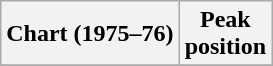<table class="wikitable sortable plainrowheaders">
<tr>
<th scope="col">Chart (1975–76)</th>
<th scope="col">Peak<br>position</th>
</tr>
<tr>
</tr>
</table>
